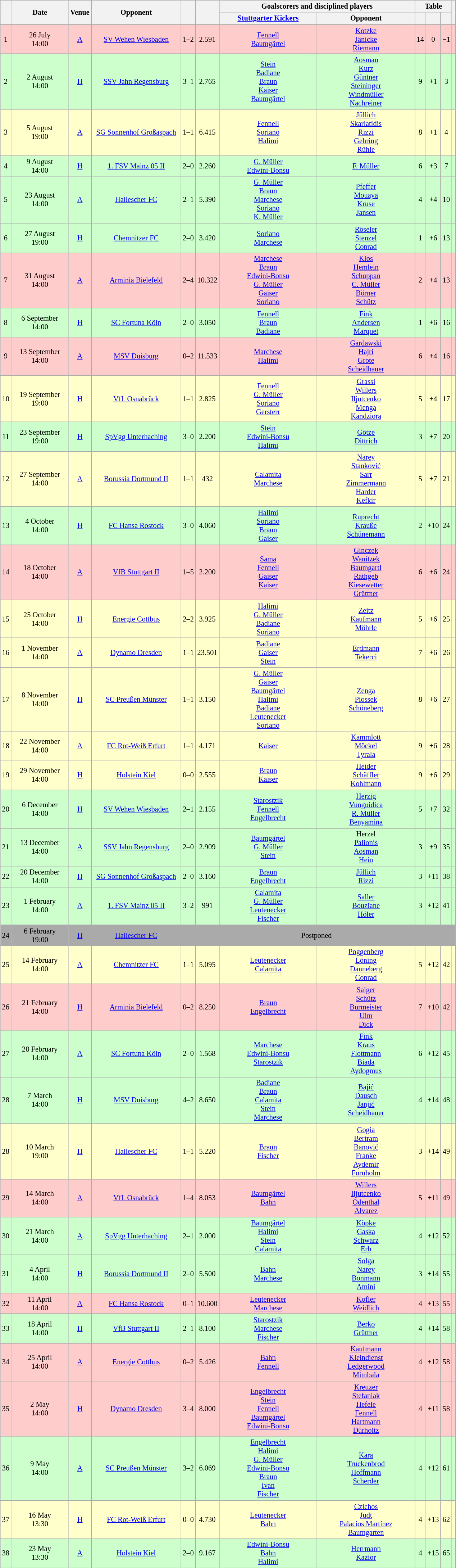<table class="wikitable" Style="text-align: center;font-size:85%">
<tr>
<th rowspan="2"></th>
<th rowspan="2" style="width:100px">Date<br></th>
<th rowspan="2">Venue</th>
<th rowspan="2" style="width:160px">Opponent</th>
<th rowspan="2"><br></th>
<th rowspan="2"></th>
<th colspan="2">Goalscorers and disciplined players</th>
<th colspan="3">Table</th>
<th rowspan="2"></th>
</tr>
<tr>
<th style="width:175px"><a href='#'>Stuttgarter Kickers</a></th>
<th style="width:175px">Opponent</th>
<th></th>
<th></th>
<th></th>
</tr>
<tr style="background:#fcc">
<td>1</td>
<td>26 July<br>14:00</td>
<td><a href='#'>A</a></td>
<td><a href='#'>SV Wehen Wiesbaden</a></td>
<td>1–2</td>
<td>2.591</td>
<td><a href='#'>Fennell</a>  <br> <a href='#'>Baumgärtel</a> </td>
<td><a href='#'>Kotzke</a>  <br> <a href='#'>Jänicke</a>  <br> <a href='#'>Riemann</a>  </td>
<td>14</td>
<td>0</td>
<td>−1</td>
<td></td>
</tr>
<tr style="background:#cfc">
<td>2</td>
<td>2 August<br>14:00</td>
<td><a href='#'>H</a></td>
<td><a href='#'>SSV Jahn Regensburg</a></td>
<td>3–1</td>
<td>2.765</td>
<td><a href='#'>Stein</a>  <br> <a href='#'>Badiane</a>  <br> <a href='#'>Braun</a>  <br> <a href='#'>Kaiser</a>  <br> <a href='#'>Baumgärtel</a> </td>
<td><a href='#'>Aosman</a>  <br> <a href='#'>Kurz</a> <br><a href='#'>Güntner</a> <br><a href='#'>Steininger</a> <br><a href='#'>Windmüller</a>  <br><a href='#'>Nachreiner</a> </td>
<td>9</td>
<td>+1</td>
<td>3</td>
<td></td>
</tr>
<tr style="background:#ffc">
<td>3</td>
<td>5 August<br>19:00</td>
<td><a href='#'>A</a></td>
<td><a href='#'>SG Sonnenhof Großaspach</a></td>
<td>1–1</td>
<td>6.415</td>
<td><a href='#'>Fennell</a>  <br> <a href='#'>Soriano</a>  <br> <a href='#'>Halimi</a> </td>
<td><a href='#'>Jüllich</a>  <br> <a href='#'>Skarlatidis</a>  <br> <a href='#'>Rizzi</a>  <br> <a href='#'>Gehring</a>  <br> <a href='#'>Rühle</a> </td>
<td>8</td>
<td>+1</td>
<td>4</td>
<td></td>
</tr>
<tr style="background:#cfc">
<td>4</td>
<td>9 August<br>14:00</td>
<td><a href='#'>H</a></td>
<td><a href='#'>1. FSV Mainz 05 II</a></td>
<td>2–0</td>
<td>2.260</td>
<td><a href='#'>G. Müller</a>  <br> <a href='#'>Edwini-Bonsu</a> </td>
<td><a href='#'>F. Müller</a> </td>
<td>6</td>
<td>+3</td>
<td>7</td>
<td></td>
</tr>
<tr style="background:#cfc">
<td>5</td>
<td>23 August<br>14:00</td>
<td><a href='#'>A</a></td>
<td><a href='#'>Hallescher FC</a></td>
<td>2–1</td>
<td>5.390</td>
<td><a href='#'>G. Müller</a> <br><a href='#'>Braun</a> <br><a href='#'>Marchese</a> <br><a href='#'>Soriano</a> <br><a href='#'>K. Müller</a> </td>
<td><a href='#'>Pfeffer</a> <br><a href='#'>Mouaya</a> <br><a href='#'>Kruse</a><br><a href='#'>Jansen</a> </td>
<td>4</td>
<td>+4</td>
<td>10</td>
<td></td>
</tr>
<tr style="background:#cfc">
<td>6</td>
<td>27 August<br>19:00</td>
<td><a href='#'>H</a></td>
<td><a href='#'>Chemnitzer FC</a></td>
<td>2–0</td>
<td>3.420</td>
<td><a href='#'>Soriano</a> <br><a href='#'>Marchese</a> </td>
<td><a href='#'>Röseler</a> <br><a href='#'>Stenzel</a><br><a href='#'>Conrad</a></td>
<td>1</td>
<td>+6</td>
<td>13</td>
<td></td>
</tr>
<tr style="background:#fcc">
<td>7</td>
<td>31 August<br>14:00</td>
<td><a href='#'>A</a></td>
<td><a href='#'>Arminia Bielefeld</a></td>
<td>2–4</td>
<td>10.322</td>
<td><a href='#'>Marchese</a> <br><a href='#'>Braun</a> <br><a href='#'>Edwini-Bonsu</a> <br> <a href='#'>G. Müller</a> <br><a href='#'>Gaiser</a> <br><a href='#'>Soriano</a> </td>
<td><a href='#'>Klos</a> <br><a href='#'>Hemlein</a> <br><a href='#'>Schuppan</a> <br><a href='#'>C. Müller</a> <br><a href='#'>Börner</a> <br><a href='#'>Schütz</a></td>
<td>2</td>
<td>+4</td>
<td>13</td>
<td></td>
</tr>
<tr style="background:#cfc">
<td>8</td>
<td>6 September<br>14:00</td>
<td><a href='#'>H</a></td>
<td><a href='#'>SC Fortuna Köln</a></td>
<td>2–0</td>
<td>3.050</td>
<td><a href='#'>Fennell</a> <br><a href='#'>Braun</a> <br><a href='#'>Badiane</a> </td>
<td><a href='#'>Fink</a> <br> <a href='#'>Andersen</a> <br><a href='#'>Marquet</a> </td>
<td>1</td>
<td>+6</td>
<td>16</td>
<td></td>
</tr>
<tr style="background:#fcc">
<td>9</td>
<td>13 September<br>14:00</td>
<td><a href='#'>A</a></td>
<td><a href='#'>MSV Duisburg</a></td>
<td>0–2</td>
<td>11.533</td>
<td><a href='#'>Marchese</a> <br><a href='#'>Halimi</a> </td>
<td><a href='#'>Gardawski</a> <br><a href='#'>Hajri</a> <br><a href='#'>Grote</a> <br><a href='#'>Scheidhauer</a> </td>
<td>6</td>
<td>+4</td>
<td>16</td>
<td></td>
</tr>
<tr style="background:#ffc">
<td>10</td>
<td>19 September<br>19:00</td>
<td><a href='#'>H</a></td>
<td><a href='#'>VfL Osnabrück</a></td>
<td>1–1</td>
<td>2.825</td>
<td><a href='#'>Fennell</a> <br><a href='#'>G. Müller</a> <br><a href='#'>Soriano</a> <br><a href='#'>Gersterr</a> </td>
<td><a href='#'>Grassi</a> <br><a href='#'>Willers</a> <br><a href='#'>Iljutcenko</a> <br><a href='#'>Menga</a> <br><a href='#'>Kandziora</a> </td>
<td>5</td>
<td>+4</td>
<td>17</td>
<td></td>
</tr>
<tr style="background:#cfc">
<td>11</td>
<td>23 September<br>19:00</td>
<td><a href='#'>H</a></td>
<td><a href='#'>SpVgg Unterhaching</a></td>
<td>3–0</td>
<td>2.200</td>
<td><a href='#'>Stein</a> <br><a href='#'>Edwini-Bonsu</a> <br><a href='#'>Halimi</a> </td>
<td><a href='#'>Götze</a> <br><a href='#'>Dittrich</a> </td>
<td>3</td>
<td>+7</td>
<td>20</td>
<td></td>
</tr>
<tr style="background:#ffc">
<td>12</td>
<td>27 September<br>14:00</td>
<td><a href='#'>A</a></td>
<td><a href='#'>Borussia Dortmund II</a></td>
<td>1–1</td>
<td>432</td>
<td><a href='#'>Calamita</a> <br><a href='#'>Marchese</a> </td>
<td><a href='#'>Narey</a> <br><a href='#'>Stanković</a> <br><a href='#'>Sarr</a> <br><a href='#'>Zimmermann</a> <br><a href='#'>Harder</a> <br><a href='#'>Kefkir</a> </td>
<td>5</td>
<td>+7</td>
<td>21</td>
<td></td>
</tr>
<tr style="background:#cfc">
<td>13</td>
<td>4 October<br>14:00</td>
<td><a href='#'>H</a></td>
<td><a href='#'>FC Hansa Rostock</a></td>
<td>3–0</td>
<td>4.060</td>
<td><a href='#'>Halimi</a> <br><a href='#'>Soriano</a> <br><a href='#'>Braun</a> <br><a href='#'>Gaiser</a> </td>
<td><a href='#'>Ruprecht</a> <br><a href='#'>Krauße</a> <br><a href='#'>Schünemann</a> </td>
<td>2</td>
<td>+10</td>
<td>24</td>
<td></td>
</tr>
<tr style="background:#fcc">
<td>14</td>
<td>18 October<br>14:00</td>
<td><a href='#'>A</a></td>
<td><a href='#'>VfB Stuttgart II</a></td>
<td>1–5</td>
<td>2.200</td>
<td><a href='#'>Sama</a> <br><a href='#'>Fennell</a> <br><a href='#'>Gaiser</a> <br><a href='#'>Kaiser</a> </td>
<td><a href='#'>Ginczek</a> <br><a href='#'>Wanitzek</a> <br><a href='#'>Baumgartl</a> <br><a href='#'>Rathgeb</a> <br><a href='#'>Kiesewetter</a> <br><a href='#'>Grüttner</a> </td>
<td>6</td>
<td>+6</td>
<td>24</td>
<td></td>
</tr>
<tr style="background:#ffc">
<td>15</td>
<td>25 October<br>14:00</td>
<td><a href='#'>H</a></td>
<td><a href='#'>Energie Cottbus</a></td>
<td>2–2</td>
<td>3.925</td>
<td><a href='#'>Halimi</a> <br><a href='#'>G. Müller</a><br><a href='#'>Badiane</a> <br><a href='#'>Soriano</a> </td>
<td><a href='#'>Zeitz</a> <br><a href='#'>Kaufmann</a> <br><a href='#'>Möhrle</a> </td>
<td>5</td>
<td>+6</td>
<td>25</td>
<td></td>
</tr>
<tr style="background:#ffc">
<td>16</td>
<td>1 November<br>14:00</td>
<td><a href='#'>A</a></td>
<td><a href='#'>Dynamo Dresden</a></td>
<td>1–1</td>
<td>23.501</td>
<td><a href='#'>Badiane</a> <br><a href='#'>Gaiser</a> <br><a href='#'>Stein</a> </td>
<td><a href='#'>Erdmann</a> <br><a href='#'>Tekerci</a> </td>
<td>7</td>
<td>+6</td>
<td>26</td>
<td></td>
</tr>
<tr style="background:#ffc">
<td>17</td>
<td>8 November<br>14:00</td>
<td><a href='#'>H</a></td>
<td><a href='#'>SC Preußen Münster</a></td>
<td>1–1</td>
<td>3.150</td>
<td><a href='#'>G. Müller</a> <br><a href='#'>Gaiser</a> <br><a href='#'>Baumgärtel</a> <br><a href='#'>Halimi</a> <br><a href='#'>Badiane</a> <br><a href='#'>Leutenecker</a> <br><a href='#'>Soriano</a> </td>
<td><a href='#'>Zenga</a> <br><a href='#'>Piossek</a> <br><a href='#'>Schöneberg</a> </td>
<td>8</td>
<td>+6</td>
<td>27</td>
<td></td>
</tr>
<tr style="background:#ffc">
<td>18</td>
<td>22 November<br>14:00</td>
<td><a href='#'>A</a></td>
<td><a href='#'>FC Rot-Weiß Erfurt</a></td>
<td>1–1</td>
<td>4.171</td>
<td><a href='#'>Kaiser</a> </td>
<td><a href='#'>Kammlott</a> <br><a href='#'>Möckel</a> <br><a href='#'>Tyrala</a> </td>
<td>9</td>
<td>+6</td>
<td>28</td>
<td></td>
</tr>
<tr style="background:#ffc">
<td>19</td>
<td>29 November<br>14:00</td>
<td><a href='#'>H</a></td>
<td><a href='#'>Holstein Kiel</a></td>
<td>0–0</td>
<td>2.555</td>
<td><a href='#'>Braun</a> <br><a href='#'>Kaiser</a> </td>
<td><a href='#'>Heider</a> <br><a href='#'>Schäffler</a> <br><a href='#'>Kohlmann</a> </td>
<td>9</td>
<td>+6</td>
<td>29</td>
<td></td>
</tr>
<tr style="background:#cfc">
<td>20</td>
<td>6 December<br>14:00</td>
<td><a href='#'>H</a></td>
<td><a href='#'>SV Wehen Wiesbaden</a></td>
<td>2–1</td>
<td>2.155</td>
<td><a href='#'>Starostzik</a> <br><a href='#'>Fennell</a> <br><a href='#'>Engelbrecht</a> </td>
<td><a href='#'>Herzig</a> <br><a href='#'>Vunguidica</a> <br><a href='#'>R. Müller</a> <br><a href='#'>Benyamina</a> </td>
<td>5</td>
<td>+7</td>
<td>32</td>
<td></td>
</tr>
<tr style="background:#cfc">
<td>21</td>
<td>13 December<br>14:00</td>
<td><a href='#'>A</a></td>
<td><a href='#'>SSV Jahn Regensburg</a></td>
<td>2–0</td>
<td>2.909</td>
<td><a href='#'>Baumgärtel</a> <br><a href='#'>G. Müller</a> <br><a href='#'>Stein</a> </td>
<td>Herzel <br><a href='#'>Palionis</a> <br><a href='#'>Aosman</a> <br><a href='#'>Hein</a> </td>
<td>3</td>
<td>+9</td>
<td>35</td>
<td></td>
</tr>
<tr style="background:#cfc">
<td>22</td>
<td>20 December<br>14:00</td>
<td><a href='#'>H</a></td>
<td><a href='#'>SG Sonnenhof Großaspach</a></td>
<td>2–0</td>
<td>3.160</td>
<td><a href='#'>Braun</a> <br><a href='#'>Engelbrecht</a> </td>
<td><a href='#'>Jüllich</a> <br><a href='#'>Rizzi</a> </td>
<td>3</td>
<td>+11</td>
<td>38</td>
<td></td>
</tr>
<tr style="background:#cfc">
<td>23</td>
<td>1 February<br>14:00</td>
<td><a href='#'>A</a></td>
<td><a href='#'>1. FSV Mainz 05 II</a></td>
<td>3–2</td>
<td>991</td>
<td><a href='#'>Calamita</a> <br><a href='#'>G. Müller</a> <br><a href='#'>Leutenecker</a> <br><a href='#'>Fischer</a> </td>
<td><a href='#'>Saller</a> <br><a href='#'>Bouziane</a> <br><a href='#'>Höler</a> </td>
<td>3</td>
<td>+12</td>
<td>41</td>
<td></td>
</tr>
<tr style="background:#AAAAAA">
<td>24</td>
<td>6 February<br>19:00</td>
<td><a href='#'>H</a></td>
<td><a href='#'>Hallescher FC</a></td>
<td colspan="7">Postponed</td>
<td></td>
</tr>
<tr style="background:#ffc">
<td>25</td>
<td>14 February<br>14:00</td>
<td><a href='#'>A</a></td>
<td><a href='#'>Chemnitzer FC</a></td>
<td>1–1</td>
<td>5.095</td>
<td><a href='#'>Leutenecker</a> <br><a href='#'>Calamita</a> </td>
<td><a href='#'>Poggenberg</a> <br><a href='#'>Löning</a> <br><a href='#'>Danneberg</a> <br><a href='#'>Conrad</a> </td>
<td>5</td>
<td>+12</td>
<td>42</td>
<td></td>
</tr>
<tr style="background:#fcc">
<td>26</td>
<td>21 February<br>14:00</td>
<td><a href='#'>H</a></td>
<td><a href='#'>Arminia Bielefeld</a></td>
<td>0–2</td>
<td>8.250</td>
<td><a href='#'>Braun</a> <br><a href='#'>Engelbrecht</a> </td>
<td><a href='#'>Salger</a> <br><a href='#'>Schütz</a> <br><a href='#'>Burmeister</a> <br><a href='#'>Ulm</a> <br><a href='#'>Dick</a> </td>
<td>7</td>
<td>+10</td>
<td>42</td>
<td></td>
</tr>
<tr style="background:#cfc">
<td>27</td>
<td>28 February<br>14:00</td>
<td><a href='#'>A</a></td>
<td><a href='#'>SC Fortuna Köln</a></td>
<td>2–0</td>
<td>1.568</td>
<td><a href='#'>Marchese</a> <br><a href='#'>Edwini-Bonsu</a> <br><a href='#'>Starostzik</a> </td>
<td><a href='#'>Fink</a> <br><a href='#'>Kraus</a> <br><a href='#'>Flottmann</a> <br><a href='#'>Biada</a> <br><a href='#'>Aydogmus</a> </td>
<td>6</td>
<td>+12</td>
<td>45</td>
<td></td>
</tr>
<tr style="background:#cfc">
<td>28</td>
<td>7 March<br>14:00</td>
<td><a href='#'>H</a></td>
<td><a href='#'>MSV Duisburg</a></td>
<td>4–2</td>
<td>8.650</td>
<td><a href='#'>Badiane</a> <br><a href='#'>Braun</a> <br><a href='#'>Calamita</a> <br><a href='#'>Stein</a> <br><a href='#'>Marchese</a> </td>
<td><a href='#'>Bajić</a> <br><a href='#'>Dausch</a> <br><a href='#'>Janjić</a> <br><a href='#'>Scheidhauer</a> </td>
<td>4</td>
<td>+14</td>
<td>48</td>
<td></td>
</tr>
<tr style="background:#ffc">
<td>28</td>
<td>10 March<br>19:00</td>
<td><a href='#'>H</a></td>
<td><a href='#'>Hallescher FC</a></td>
<td>1–1</td>
<td>5.220</td>
<td><a href='#'>Braun</a> <br><a href='#'>Fischer</a> </td>
<td><a href='#'>Gogia</a> <br><a href='#'>Bertram</a> <br><a href='#'>Banović</a> <br><a href='#'>Franke</a> <br><a href='#'>Aydemir</a> <br><a href='#'>Furuholm</a> </td>
<td>3</td>
<td>+14</td>
<td>49</td>
<td></td>
</tr>
<tr style="background:#fcc">
<td>29</td>
<td>14 March<br>14:00</td>
<td><a href='#'>A</a></td>
<td><a href='#'>VfL Osnabrück</a></td>
<td>1–4</td>
<td>8.053</td>
<td><a href='#'>Baumgärtel</a> <br><a href='#'>Bahn</a> </td>
<td><a href='#'>Willers</a> <br><a href='#'>Iljutcenko</a> <br><a href='#'>Odenthal</a> <br><a href='#'>Alvarez</a> </td>
<td>5</td>
<td>+11</td>
<td>49</td>
<td></td>
</tr>
<tr style="background:#cfc">
<td>30</td>
<td>21 March<br>14:00</td>
<td><a href='#'>A</a></td>
<td><a href='#'>SpVgg Unterhaching</a></td>
<td>2–1</td>
<td>2.000</td>
<td><a href='#'>Baumgärtel</a> <br><a href='#'>Halimi</a> <br><a href='#'>Stein</a> <br><a href='#'>Calamita</a> </td>
<td><a href='#'>Köpke</a> <br><a href='#'>Gaska</a> <br><a href='#'>Schwarz</a> <br><a href='#'>Erb</a> </td>
<td>4</td>
<td>+12</td>
<td>52</td>
<td></td>
</tr>
<tr style="background:#cfc">
<td>31</td>
<td>4 April<br>14:00</td>
<td><a href='#'>H</a></td>
<td><a href='#'>Borussia Dortmund II</a></td>
<td>2–0</td>
<td>5.500</td>
<td><a href='#'>Bahn</a> <br><a href='#'>Marchese</a> </td>
<td><a href='#'>Solga</a> <br><a href='#'>Narey</a> <br><a href='#'>Bonmann</a> <br><a href='#'>Amini</a> </td>
<td>3</td>
<td>+14</td>
<td>55</td>
<td></td>
</tr>
<tr style="background:#fcc">
<td>32</td>
<td>11 April<br>14:00</td>
<td><a href='#'>A</a></td>
<td><a href='#'>FC Hansa Rostock</a></td>
<td>0–1</td>
<td>10.600</td>
<td><a href='#'>Leutenecker</a> <br><a href='#'>Marchese</a> </td>
<td><a href='#'>Kofler</a> <br><a href='#'>Weidlich</a> </td>
<td>4</td>
<td>+13</td>
<td>55</td>
<td></td>
</tr>
<tr style="background:#cfc">
<td>33</td>
<td>18 April<br>14:00</td>
<td><a href='#'>H</a></td>
<td><a href='#'>VfB Stuttgart II</a></td>
<td>2–1</td>
<td>8.100</td>
<td><a href='#'>Starostzik</a> <br><a href='#'>Marchese</a> <br><a href='#'>Fischer</a> </td>
<td><a href='#'>Berko</a> <br><a href='#'>Grüttner</a> </td>
<td>4</td>
<td>+14</td>
<td>58</td>
<td></td>
</tr>
<tr style="background:#fcc">
<td>34</td>
<td>25 April<br>14:00</td>
<td><a href='#'>A</a></td>
<td><a href='#'>Energie Cottbus</a></td>
<td>0–2</td>
<td>5.426</td>
<td><a href='#'>Bahn</a> <br><a href='#'>Fennell</a> </td>
<td><a href='#'>Kaufmann</a> <br><a href='#'>Kleindienst</a> <br><a href='#'>Ledgerwood</a> <br><a href='#'>Mimbala</a> </td>
<td>4</td>
<td>+12</td>
<td>58</td>
<td></td>
</tr>
<tr style="background:#fcc">
<td>35</td>
<td>2 May<br>14:00</td>
<td><a href='#'>H</a></td>
<td><a href='#'>Dynamo Dresden</a></td>
<td>3–4</td>
<td>8.000</td>
<td><a href='#'>Engelbrecht</a> <br><a href='#'>Stein</a>  <br><a href='#'>Fennell</a> <br><a href='#'>Baumgärtel</a> <br><a href='#'>Edwini-Bonsu</a> </td>
<td><a href='#'>Kreuzer</a> <br><a href='#'>Stefaniak</a> <br><a href='#'>Hefele</a> <br><a href='#'>Fennell</a> <br><a href='#'>Hartmann</a>  <br><a href='#'>Dürholtz</a> </td>
<td>4</td>
<td>+11</td>
<td>58</td>
<td></td>
</tr>
<tr style="background:#cfc">
<td>36</td>
<td>9 May<br>14:00</td>
<td><a href='#'>A</a></td>
<td><a href='#'>SC Preußen Münster</a></td>
<td>3–2</td>
<td>6.069</td>
<td><a href='#'>Engelbrecht</a> <br><a href='#'>Halimi</a> <br><a href='#'>G. Müller</a> <br><a href='#'>Edwini-Bonsu</a> <br><a href='#'>Braun</a> <br><a href='#'>Ivan</a> <br><a href='#'>Fischer</a> </td>
<td><a href='#'>Kara</a> <br><a href='#'>Truckenbrod</a> <br><a href='#'>Hoffmann</a> <br><a href='#'>Scherder</a> </td>
<td>4</td>
<td>+12</td>
<td>61</td>
<td></td>
</tr>
<tr style="background:#ffc">
<td>37</td>
<td>16 May<br>13:30</td>
<td><a href='#'>H</a></td>
<td><a href='#'>FC Rot-Weiß Erfurt</a></td>
<td>0–0</td>
<td>4.730</td>
<td><a href='#'>Leutenecker</a> <br><a href='#'>Bahn</a> </td>
<td><a href='#'>Czichos</a> <br><a href='#'>Judt</a> <br><a href='#'>Palacios Martínez</a> <br><a href='#'>Baumgarten</a> </td>
<td>4</td>
<td>+13</td>
<td>62</td>
<td></td>
</tr>
<tr style="background:#cfc">
<td>38</td>
<td>23 May<br>13:30</td>
<td><a href='#'>A</a></td>
<td><a href='#'>Holstein Kiel</a></td>
<td>2–0</td>
<td>9.167</td>
<td><a href='#'>Edwini-Bonsu</a> <br><a href='#'>Bahn</a> <br><a href='#'>Halimi</a> </td>
<td><a href='#'>Herrmann</a> <br><a href='#'>Kazior</a> </td>
<td>4</td>
<td>+15</td>
<td>65</td>
<td></td>
</tr>
</table>
